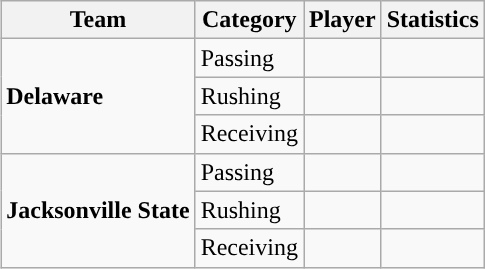<table class="wikitable" style="float: right;">
<tr>
<th>Team</th>
<th>Category</th>
<th>Player</th>
<th>Statistics</th>
</tr>
<tr>
<td rowspan=3><strong>Delaware</strong></td>
<td>Passing</td>
<td></td>
<td></td>
</tr>
<tr>
<td>Rushing</td>
<td></td>
<td></td>
</tr>
<tr>
<td>Receiving</td>
<td></td>
<td></td>
</tr>
<tr>
<td rowspan=3><strong>Jacksonville State</strong></td>
<td>Passing</td>
<td></td>
<td></td>
</tr>
<tr>
<td>Rushing</td>
<td></td>
<td></td>
</tr>
<tr>
<td>Receiving</td>
<td></td>
<td></td>
</tr>
</table>
